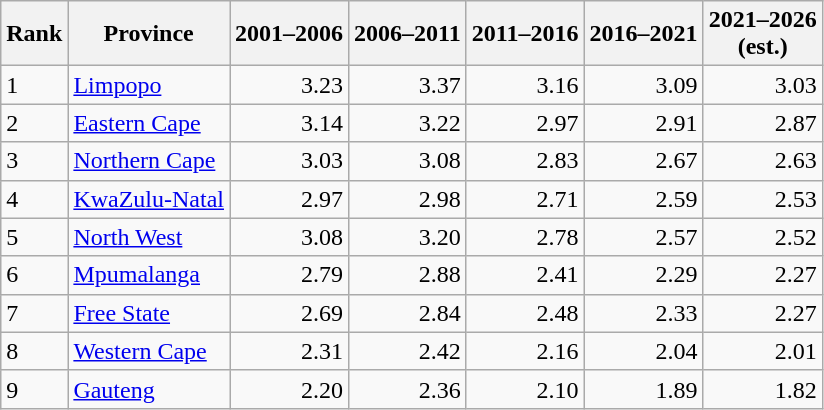<table class="wikitable sortable">
<tr>
<th>Rank</th>
<th>Province</th>
<th>2001–2006</th>
<th>2006–2011</th>
<th>2011–2016</th>
<th>2016–2021</th>
<th>2021–2026<br>(est.)</th>
</tr>
<tr>
<td>1</td>
<td><a href='#'>Limpopo</a></td>
<td style="text-align:right">3.23</td>
<td style="text-align:right">3.37</td>
<td style="text-align:right">3.16</td>
<td style="text-align:right">3.09</td>
<td style="text-align:right">3.03</td>
</tr>
<tr>
<td>2</td>
<td><a href='#'>Eastern Cape</a></td>
<td style="text-align:right">3.14</td>
<td style="text-align:right">3.22</td>
<td style="text-align:right">2.97</td>
<td style="text-align:right">2.91</td>
<td style="text-align:right">2.87</td>
</tr>
<tr>
<td>3</td>
<td><a href='#'>Northern Cape</a></td>
<td style="text-align:right">3.03</td>
<td style="text-align:right">3.08</td>
<td style="text-align:right">2.83</td>
<td style="text-align:right">2.67</td>
<td style="text-align:right">2.63</td>
</tr>
<tr>
<td>4</td>
<td><a href='#'>KwaZulu-Natal</a></td>
<td style="text-align:right">2.97</td>
<td style="text-align:right">2.98</td>
<td style="text-align:right">2.71</td>
<td style="text-align:right">2.59</td>
<td style="text-align:right">2.53</td>
</tr>
<tr>
<td>5</td>
<td><a href='#'>North West</a></td>
<td style="text-align:right">3.08</td>
<td style="text-align:right">3.20</td>
<td style="text-align:right">2.78</td>
<td style="text-align:right">2.57</td>
<td style="text-align:right">2.52</td>
</tr>
<tr>
<td>6</td>
<td><a href='#'>Mpumalanga</a></td>
<td style="text-align:right">2.79</td>
<td style="text-align:right">2.88</td>
<td style="text-align:right">2.41</td>
<td style="text-align:right">2.29</td>
<td style="text-align:right">2.27</td>
</tr>
<tr>
<td>7</td>
<td><a href='#'>Free State</a></td>
<td style="text-align:right">2.69</td>
<td style="text-align:right">2.84</td>
<td style="text-align:right">2.48</td>
<td style="text-align:right">2.33</td>
<td style="text-align:right">2.27</td>
</tr>
<tr>
<td>8</td>
<td><a href='#'>Western Cape</a></td>
<td style="text-align:right">2.31</td>
<td style="text-align:right">2.42</td>
<td style="text-align:right">2.16</td>
<td style="text-align:right">2.04</td>
<td style="text-align:right">2.01</td>
</tr>
<tr>
<td>9</td>
<td><a href='#'>Gauteng</a></td>
<td style="text-align:right">2.20</td>
<td style="text-align:right">2.36</td>
<td style="text-align:right">2.10</td>
<td style="text-align:right">1.89</td>
<td style="text-align:right">1.82</td>
</tr>
</table>
